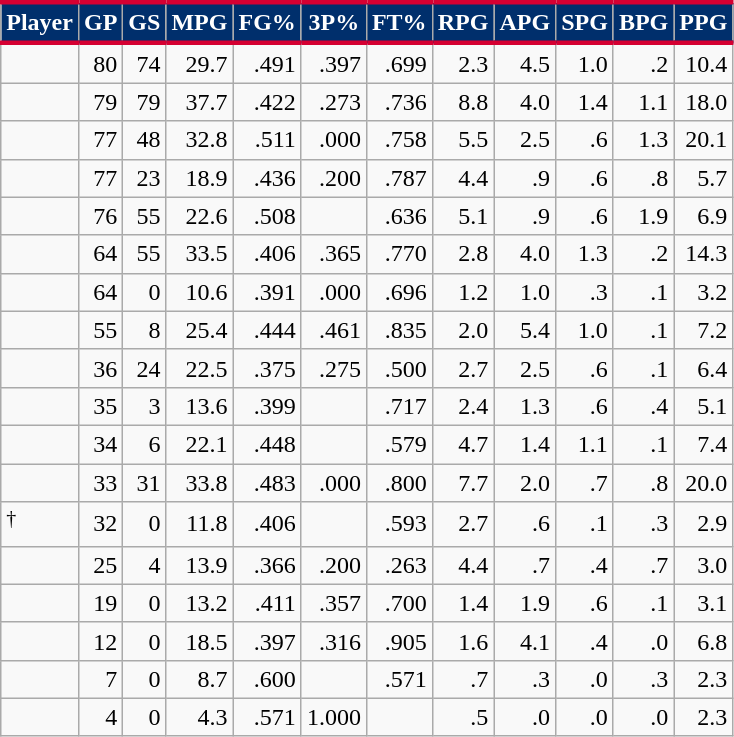<table class="wikitable sortable" style="text-align:right;">
<tr>
<th style="background:#002F6C; color:#FFFFFF; border-top:#D50032 3px solid; border-bottom:#D50032 3px solid;">Player</th>
<th style="background:#002F6C; color:#FFFFFF; border-top:#D50032 3px solid; border-bottom:#D50032 3px solid;">GP</th>
<th style="background:#002F6C; color:#FFFFFF; border-top:#D50032 3px solid; border-bottom:#D50032 3px solid;">GS</th>
<th style="background:#002F6C; color:#FFFFFF; border-top:#D50032 3px solid; border-bottom:#D50032 3px solid;">MPG</th>
<th style="background:#002F6C; color:#FFFFFF; border-top:#D50032 3px solid; border-bottom:#D50032 3px solid;">FG%</th>
<th style="background:#002F6C; color:#FFFFFF; border-top:#D50032 3px solid; border-bottom:#D50032 3px solid;">3P%</th>
<th style="background:#002F6C; color:#FFFFFF; border-top:#D50032 3px solid; border-bottom:#D50032 3px solid;">FT%</th>
<th style="background:#002F6C; color:#FFFFFF; border-top:#D50032 3px solid; border-bottom:#D50032 3px solid;">RPG</th>
<th style="background:#002F6C; color:#FFFFFF; border-top:#D50032 3px solid; border-bottom:#D50032 3px solid;">APG</th>
<th style="background:#002F6C; color:#FFFFFF; border-top:#D50032 3px solid; border-bottom:#D50032 3px solid;">SPG</th>
<th style="background:#002F6C; color:#FFFFFF; border-top:#D50032 3px solid; border-bottom:#D50032 3px solid;">BPG</th>
<th style="background:#002F6C; color:#FFFFFF; border-top:#D50032 3px solid; border-bottom:#D50032 3px solid;">PPG</th>
</tr>
<tr>
<td style="text-align:left;"></td>
<td>80</td>
<td>74</td>
<td>29.7</td>
<td>.491</td>
<td>.397</td>
<td>.699</td>
<td>2.3</td>
<td>4.5</td>
<td>1.0</td>
<td>.2</td>
<td>10.4</td>
</tr>
<tr>
<td style="text-align:left;"></td>
<td>79</td>
<td>79</td>
<td>37.7</td>
<td>.422</td>
<td>.273</td>
<td>.736</td>
<td>8.8</td>
<td>4.0</td>
<td>1.4</td>
<td>1.1</td>
<td>18.0</td>
</tr>
<tr>
<td style="text-align:left;"></td>
<td>77</td>
<td>48</td>
<td>32.8</td>
<td>.511</td>
<td>.000</td>
<td>.758</td>
<td>5.5</td>
<td>2.5</td>
<td>.6</td>
<td>1.3</td>
<td>20.1</td>
</tr>
<tr>
<td style="text-align:left;"></td>
<td>77</td>
<td>23</td>
<td>18.9</td>
<td>.436</td>
<td>.200</td>
<td>.787</td>
<td>4.4</td>
<td>.9</td>
<td>.6</td>
<td>.8</td>
<td>5.7</td>
</tr>
<tr>
<td style="text-align:left;"></td>
<td>76</td>
<td>55</td>
<td>22.6</td>
<td>.508</td>
<td></td>
<td>.636</td>
<td>5.1</td>
<td>.9</td>
<td>.6</td>
<td>1.9</td>
<td>6.9</td>
</tr>
<tr>
<td style="text-align:left;"></td>
<td>64</td>
<td>55</td>
<td>33.5</td>
<td>.406</td>
<td>.365</td>
<td>.770</td>
<td>2.8</td>
<td>4.0</td>
<td>1.3</td>
<td>.2</td>
<td>14.3</td>
</tr>
<tr>
<td style="text-align:left;"></td>
<td>64</td>
<td>0</td>
<td>10.6</td>
<td>.391</td>
<td>.000</td>
<td>.696</td>
<td>1.2</td>
<td>1.0</td>
<td>.3</td>
<td>.1</td>
<td>3.2</td>
</tr>
<tr>
<td style="text-align:left;"></td>
<td>55</td>
<td>8</td>
<td>25.4</td>
<td>.444</td>
<td>.461</td>
<td>.835</td>
<td>2.0</td>
<td>5.4</td>
<td>1.0</td>
<td>.1</td>
<td>7.2</td>
</tr>
<tr>
<td style="text-align:left;"></td>
<td>36</td>
<td>24</td>
<td>22.5</td>
<td>.375</td>
<td>.275</td>
<td>.500</td>
<td>2.7</td>
<td>2.5</td>
<td>.6</td>
<td>.1</td>
<td>6.4</td>
</tr>
<tr>
<td style="text-align:left;"></td>
<td>35</td>
<td>3</td>
<td>13.6</td>
<td>.399</td>
<td></td>
<td>.717</td>
<td>2.4</td>
<td>1.3</td>
<td>.6</td>
<td>.4</td>
<td>5.1</td>
</tr>
<tr>
<td style="text-align:left;"></td>
<td>34</td>
<td>6</td>
<td>22.1</td>
<td>.448</td>
<td></td>
<td>.579</td>
<td>4.7</td>
<td>1.4</td>
<td>1.1</td>
<td>.1</td>
<td>7.4</td>
</tr>
<tr>
<td style="text-align:left;"></td>
<td>33</td>
<td>31</td>
<td>33.8</td>
<td>.483</td>
<td>.000</td>
<td>.800</td>
<td>7.7</td>
<td>2.0</td>
<td>.7</td>
<td>.8</td>
<td>20.0</td>
</tr>
<tr>
<td style="text-align:left;"><sup>†</sup></td>
<td>32</td>
<td>0</td>
<td>11.8</td>
<td>.406</td>
<td></td>
<td>.593</td>
<td>2.7</td>
<td>.6</td>
<td>.1</td>
<td>.3</td>
<td>2.9</td>
</tr>
<tr>
<td style="text-align:left;"></td>
<td>25</td>
<td>4</td>
<td>13.9</td>
<td>.366</td>
<td>.200</td>
<td>.263</td>
<td>4.4</td>
<td>.7</td>
<td>.4</td>
<td>.7</td>
<td>3.0</td>
</tr>
<tr>
<td style="text-align:left;"></td>
<td>19</td>
<td>0</td>
<td>13.2</td>
<td>.411</td>
<td>.357</td>
<td>.700</td>
<td>1.4</td>
<td>1.9</td>
<td>.6</td>
<td>.1</td>
<td>3.1</td>
</tr>
<tr>
<td style="text-align:left;"></td>
<td>12</td>
<td>0</td>
<td>18.5</td>
<td>.397</td>
<td>.316</td>
<td>.905</td>
<td>1.6</td>
<td>4.1</td>
<td>.4</td>
<td>.0</td>
<td>6.8</td>
</tr>
<tr>
<td style="text-align:left;"></td>
<td>7</td>
<td>0</td>
<td>8.7</td>
<td>.600</td>
<td></td>
<td>.571</td>
<td>.7</td>
<td>.3</td>
<td>.0</td>
<td>.3</td>
<td>2.3</td>
</tr>
<tr>
<td style="text-align:left;"></td>
<td>4</td>
<td>0</td>
<td>4.3</td>
<td>.571</td>
<td>1.000</td>
<td></td>
<td>.5</td>
<td>.0</td>
<td>.0</td>
<td>.0</td>
<td>2.3</td>
</tr>
</table>
